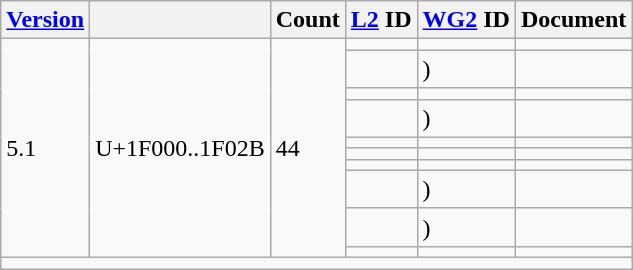<table class="wikitable collapsible sticky-header">
<tr>
<th><a href='#'>Version</a></th>
<th></th>
<th>Count</th>
<th><a href='#'>L2</a> ID</th>
<th><a href='#'>WG2</a> ID</th>
<th>Document</th>
</tr>
<tr>
<td rowspan="10">5.1</td>
<td rowspan="10">U+1F000..1F02B</td>
<td rowspan="10">44</td>
<td></td>
<td></td>
<td></td>
</tr>
<tr>
<td></td>
<td> )</td>
<td></td>
</tr>
<tr>
<td></td>
<td></td>
<td></td>
</tr>
<tr>
<td></td>
<td> )</td>
<td></td>
</tr>
<tr>
<td></td>
<td></td>
<td></td>
</tr>
<tr>
<td></td>
<td></td>
<td></td>
</tr>
<tr>
<td></td>
<td></td>
<td></td>
</tr>
<tr>
<td></td>
<td> )</td>
<td></td>
</tr>
<tr>
<td></td>
<td> )</td>
<td></td>
</tr>
<tr>
<td></td>
<td></td>
<td></td>
</tr>
<tr class="sortbottom">
<td colspan="6"></td>
</tr>
</table>
